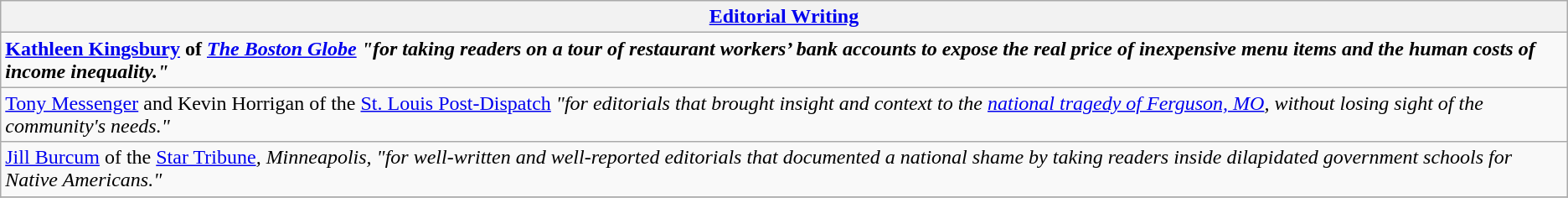<table class="wikitable" style="float:left; float:none;">
<tr>
<th><a href='#'>Editorial Writing</a></th>
</tr>
<tr>
<td><strong><a href='#'>Kathleen Kingsbury</a> of <em><a href='#'>The Boston Globe</a><strong><em> "for taking readers on a tour of restaurant workers’ bank accounts to expose the real price of inexpensive menu items and the human costs of income inequality."</td>
</tr>
<tr>
<td><a href='#'>Tony Messenger</a> and Kevin Horrigan of the </em><a href='#'>St. Louis Post-Dispatch</a><em> "for editorials that brought insight and context to the <a href='#'>national tragedy of Ferguson, MO</a>, without losing sight of the community's needs."</td>
</tr>
<tr>
<td><a href='#'>Jill Burcum</a> of the </em><a href='#'>Star Tribune</a><em>, Minneapolis, "for well-written and well-reported editorials that documented a national shame by taking readers inside dilapidated government schools for Native Americans."</td>
</tr>
<tr>
</tr>
</table>
